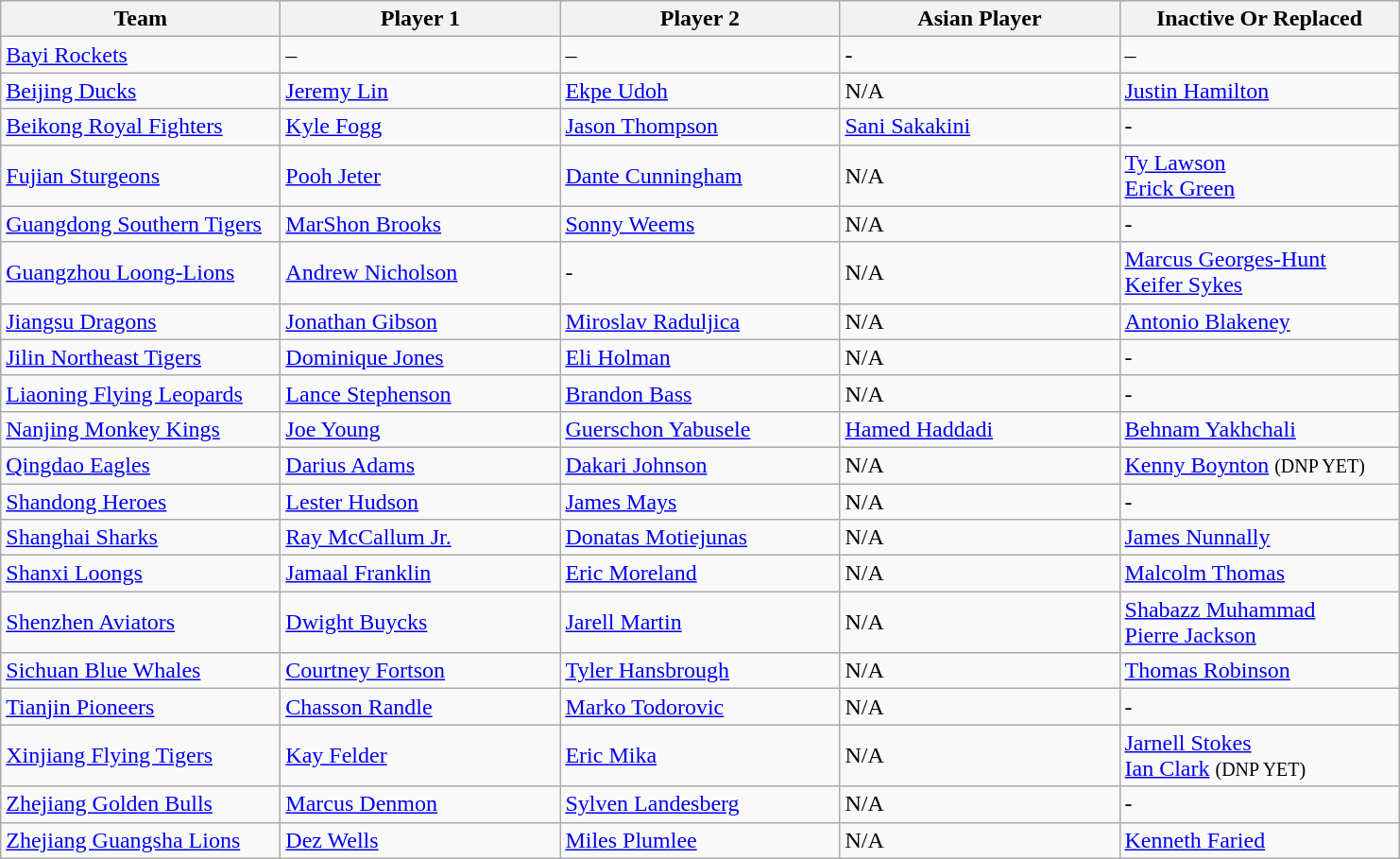<table class="wikitable">
<tr>
<th style="width:190px;"><strong>Team</strong></th>
<th style="width:190px;"><strong>Player 1</strong></th>
<th style="width:190px;"><strong>Player 2</strong></th>
<th style="width:190px;"><strong>Asian Player</strong></th>
<th style="width:190px;"><strong>Inactive Or Replaced</strong></th>
</tr>
<tr>
<td><a href='#'>Bayi Rockets</a></td>
<td>–</td>
<td>–</td>
<td>-</td>
<td>–</td>
</tr>
<tr>
<td><a href='#'>Beijing Ducks</a></td>
<td> <a href='#'>Jeremy Lin</a></td>
<td> <a href='#'>Ekpe Udoh</a></td>
<td>N/A</td>
<td> <a href='#'>Justin Hamilton</a></td>
</tr>
<tr>
<td><a href='#'>Beikong Royal Fighters</a></td>
<td> <a href='#'>Kyle Fogg</a></td>
<td> <a href='#'>Jason Thompson</a></td>
<td> <a href='#'>Sani Sakakini</a></td>
<td>-</td>
</tr>
<tr>
<td><a href='#'>Fujian Sturgeons</a></td>
<td> <a href='#'>Pooh Jeter</a></td>
<td> <a href='#'>Dante Cunningham</a></td>
<td>N/A</td>
<td> <a href='#'>Ty Lawson</a><br> <a href='#'>Erick Green</a></td>
</tr>
<tr>
<td><a href='#'>Guangdong Southern Tigers</a></td>
<td> <a href='#'>MarShon Brooks</a></td>
<td> <a href='#'>Sonny Weems</a></td>
<td>N/A</td>
<td>-</td>
</tr>
<tr>
<td><a href='#'>Guangzhou Loong-Lions</a></td>
<td> <a href='#'>Andrew Nicholson</a></td>
<td>-</td>
<td>N/A</td>
<td> <a href='#'>Marcus Georges-Hunt</a><br> <a href='#'>Keifer Sykes</a></td>
</tr>
<tr>
<td><a href='#'>Jiangsu Dragons</a></td>
<td> <a href='#'>Jonathan Gibson</a></td>
<td> <a href='#'>Miroslav Raduljica</a></td>
<td>N/A</td>
<td> <a href='#'>Antonio Blakeney</a></td>
</tr>
<tr>
<td><a href='#'>Jilin Northeast Tigers</a></td>
<td> <a href='#'>Dominique Jones</a></td>
<td> <a href='#'>Eli Holman</a></td>
<td>N/A</td>
<td>-</td>
</tr>
<tr>
<td><a href='#'>Liaoning Flying Leopards</a></td>
<td> <a href='#'>Lance Stephenson</a></td>
<td> <a href='#'>Brandon Bass</a></td>
<td>N/A</td>
<td>-</td>
</tr>
<tr>
<td><a href='#'>Nanjing Monkey Kings</a></td>
<td> <a href='#'>Joe Young</a></td>
<td> <a href='#'>Guerschon Yabusele</a></td>
<td> <a href='#'>Hamed Haddadi</a></td>
<td> <a href='#'>Behnam Yakhchali</a></td>
</tr>
<tr>
<td><a href='#'>Qingdao Eagles</a></td>
<td> <a href='#'>Darius Adams</a></td>
<td> <a href='#'>Dakari Johnson</a></td>
<td>N/A</td>
<td> <a href='#'>Kenny Boynton</a> <small>(DNP YET)</small></td>
</tr>
<tr>
<td><a href='#'>Shandong Heroes</a></td>
<td> <a href='#'>Lester Hudson</a></td>
<td> <a href='#'>James Mays</a></td>
<td>N/A</td>
<td>-</td>
</tr>
<tr>
<td><a href='#'>Shanghai Sharks</a></td>
<td> <a href='#'>Ray McCallum Jr.</a></td>
<td> <a href='#'>Donatas Motiejunas</a></td>
<td>N/A</td>
<td> <a href='#'>James Nunnally</a></td>
</tr>
<tr>
<td><a href='#'>Shanxi Loongs</a></td>
<td> <a href='#'>Jamaal Franklin</a></td>
<td> <a href='#'>Eric Moreland</a></td>
<td>N/A</td>
<td> <a href='#'>Malcolm Thomas</a></td>
</tr>
<tr>
<td><a href='#'>Shenzhen Aviators</a></td>
<td> <a href='#'>Dwight Buycks</a></td>
<td> <a href='#'>Jarell Martin</a></td>
<td>N/A</td>
<td> <a href='#'>Shabazz Muhammad</a><br> <a href='#'>Pierre Jackson</a></td>
</tr>
<tr>
<td><a href='#'>Sichuan Blue Whales</a></td>
<td> <a href='#'>Courtney Fortson</a></td>
<td> <a href='#'>Tyler Hansbrough</a></td>
<td>N/A</td>
<td> <a href='#'>Thomas Robinson</a></td>
</tr>
<tr>
<td><a href='#'>Tianjin Pioneers</a></td>
<td> <a href='#'>Chasson Randle</a></td>
<td> <a href='#'>Marko Todorovic</a></td>
<td>N/A</td>
<td>-</td>
</tr>
<tr>
<td><a href='#'>Xinjiang Flying Tigers</a></td>
<td> <a href='#'>Kay Felder</a></td>
<td> <a href='#'>Eric Mika</a></td>
<td>N/A</td>
<td> <a href='#'>Jarnell Stokes</a><br> <a href='#'>Ian Clark</a> <small>(DNP YET)</small></td>
</tr>
<tr>
<td><a href='#'>Zhejiang Golden Bulls</a></td>
<td> <a href='#'>Marcus Denmon</a></td>
<td> <a href='#'>Sylven Landesberg</a></td>
<td>N/A</td>
<td>-</td>
</tr>
<tr>
<td><a href='#'>Zhejiang Guangsha Lions</a></td>
<td> <a href='#'>Dez Wells</a></td>
<td> <a href='#'>Miles Plumlee</a></td>
<td>N/A</td>
<td> <a href='#'>Kenneth Faried</a></td>
</tr>
</table>
